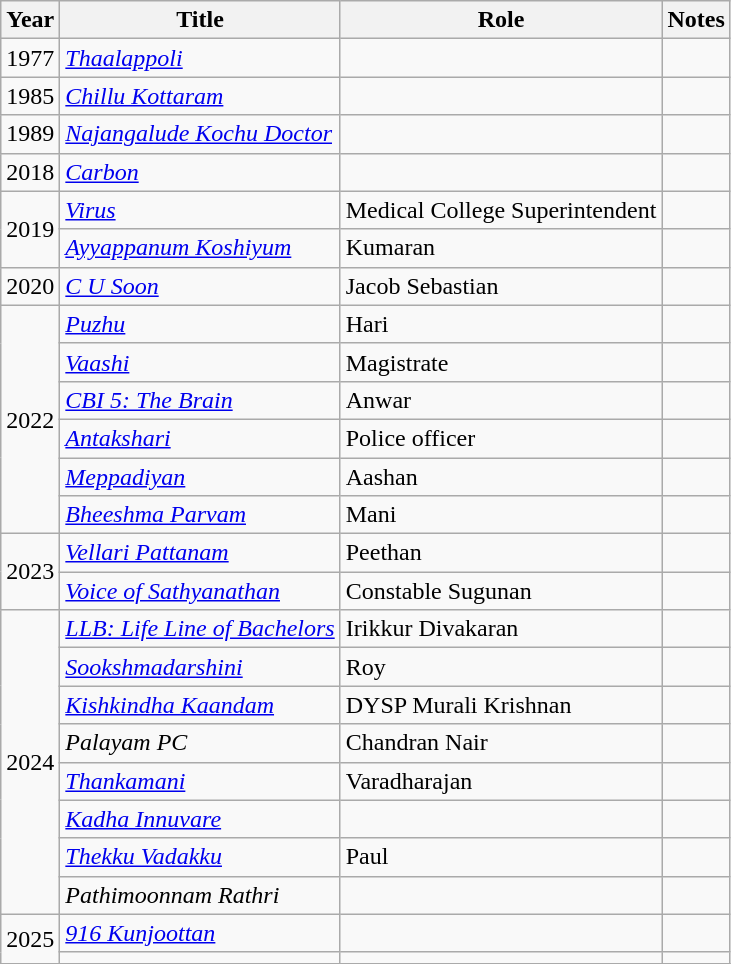<table class="wikitable sortable">
<tr>
<th>Year</th>
<th>Title</th>
<th>Role</th>
<th class="unsortable">Notes</th>
</tr>
<tr>
<td>1977</td>
<td><em><a href='#'>Thaalappoli</a></em></td>
<td></td>
<td></td>
</tr>
<tr>
<td>1985</td>
<td><em><a href='#'>Chillu Kottaram</a></em></td>
<td></td>
<td></td>
</tr>
<tr>
<td>1989</td>
<td><em><a href='#'>Najangalude Kochu Doctor</a></em></td>
<td></td>
<td></td>
</tr>
<tr>
<td>2018</td>
<td><em><a href='#'>Carbon</a></em></td>
<td></td>
<td></td>
</tr>
<tr>
<td rowspan=2>2019</td>
<td><em><a href='#'>Virus</a></em></td>
<td>Medical College Superintendent</td>
<td></td>
</tr>
<tr>
<td><em><a href='#'>Ayyappanum Koshiyum</a></em></td>
<td>Kumaran</td>
<td></td>
</tr>
<tr>
<td>2020</td>
<td><em><a href='#'>C U Soon</a></em></td>
<td>Jacob Sebastian</td>
<td></td>
</tr>
<tr>
<td rowspan=6>2022</td>
<td><em><a href='#'>Puzhu</a></em></td>
<td>Hari</td>
<td></td>
</tr>
<tr>
<td><em><a href='#'>Vaashi</a></em></td>
<td>Magistrate</td>
<td></td>
</tr>
<tr>
<td><em><a href='#'>CBI 5: The Brain</a></em></td>
<td>Anwar</td>
<td></td>
</tr>
<tr>
<td><em><a href='#'>Antakshari</a></em></td>
<td>Police officer</td>
<td></td>
</tr>
<tr>
<td><em><a href='#'>Meppadiyan</a></em></td>
<td>Aashan</td>
<td></td>
</tr>
<tr>
<td><em><a href='#'>Bheeshma Parvam</a></em></td>
<td>Mani</td>
<td></td>
</tr>
<tr>
<td rowspan=2>2023</td>
<td><em><a href='#'>Vellari Pattanam</a></em></td>
<td>Peethan</td>
<td></td>
</tr>
<tr>
<td><em><a href='#'>Voice of Sathyanathan</a></em></td>
<td>Constable Sugunan</td>
<td></td>
</tr>
<tr>
<td rowspan=8>2024</td>
<td><em><a href='#'>LLB: Life Line of Bachelors</a></em></td>
<td>Irikkur Divakaran</td>
<td></td>
</tr>
<tr>
<td><em><a href='#'>Sookshmadarshini</a></em></td>
<td>Roy</td>
<td></td>
</tr>
<tr>
<td><em><a href='#'>Kishkindha Kaandam</a></em></td>
<td>DYSP Murali Krishnan</td>
<td></td>
</tr>
<tr>
<td><em>Palayam PC</em></td>
<td>Chandran Nair</td>
<td></td>
</tr>
<tr>
<td><em><a href='#'>Thankamani</a></em></td>
<td>Varadharajan</td>
<td></td>
</tr>
<tr>
<td><em><a href='#'>Kadha Innuvare</a></em></td>
<td></td>
<td></td>
</tr>
<tr>
<td><em><a href='#'>Thekku Vadakku</a></em></td>
<td>Paul</td>
<td></td>
</tr>
<tr>
<td><em>Pathimoonnam Rathri</em></td>
<td></td>
<td></td>
</tr>
<tr>
<td rowspan=2>2025</td>
<td><em><a href='#'>916 Kunjoottan</a></em></td>
<td></td>
<td></td>
</tr>
<tr>
<td></td>
<td></td>
<td></td>
</tr>
<tr>
</tr>
</table>
